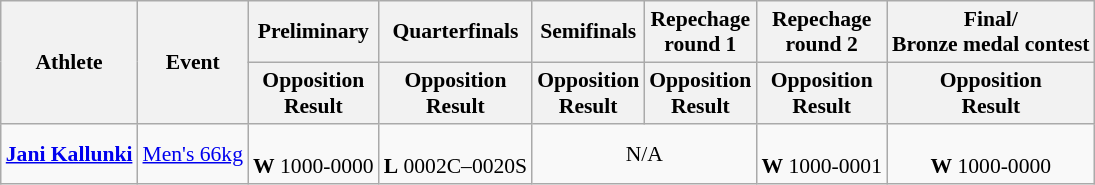<table class=wikitable style="font-size:90%">
<tr>
<th rowspan="2">Athlete</th>
<th rowspan="2">Event</th>
<th>Preliminary</th>
<th>Quarterfinals</th>
<th>Semifinals</th>
<th>Repechage <br>round 1</th>
<th>Repechage <br>round 2</th>
<th>Final/<br>Bronze medal contest</th>
</tr>
<tr>
<th>Opposition<br>Result</th>
<th>Opposition<br>Result</th>
<th>Opposition<br>Result</th>
<th>Opposition<br>Result</th>
<th>Opposition<br>Result</th>
<th>Opposition<br>Result</th>
</tr>
<tr>
<td><strong><a href='#'>Jani Kallunki</a></strong></td>
<td style="text-align:center;"><a href='#'>Men's 66kg</a></td>
<td style="text-align:center;"><br> <strong>W</strong> 1000-0000</td>
<td style="text-align:center;"><br> <strong>L</strong> 0002C–0020S</td>
<td style="text-align:center;" colspan="2">N/A</td>
<td style="text-align:center;"><br> <strong>W</strong> 1000-0001</td>
<td style="text-align:center;"><br> <strong>W</strong> 1000-0000 </td>
</tr>
</table>
